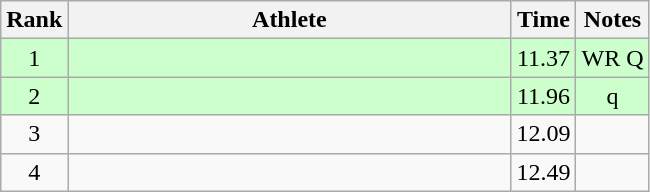<table class="wikitable" style="text-align:center">
<tr>
<th>Rank</th>
<th Style="width:18em">Athlete</th>
<th>Time</th>
<th>Notes</th>
</tr>
<tr style="background:#cfc">
<td>1</td>
<td style="text-align:left"></td>
<td>11.37</td>
<td>WR Q</td>
</tr>
<tr style="background:#cfc">
<td>2</td>
<td style="text-align:left"></td>
<td>11.96</td>
<td>q</td>
</tr>
<tr>
<td>3</td>
<td style="text-align:left"></td>
<td>12.09</td>
<td></td>
</tr>
<tr>
<td>4</td>
<td style="text-align:left"></td>
<td>12.49</td>
<td></td>
</tr>
</table>
